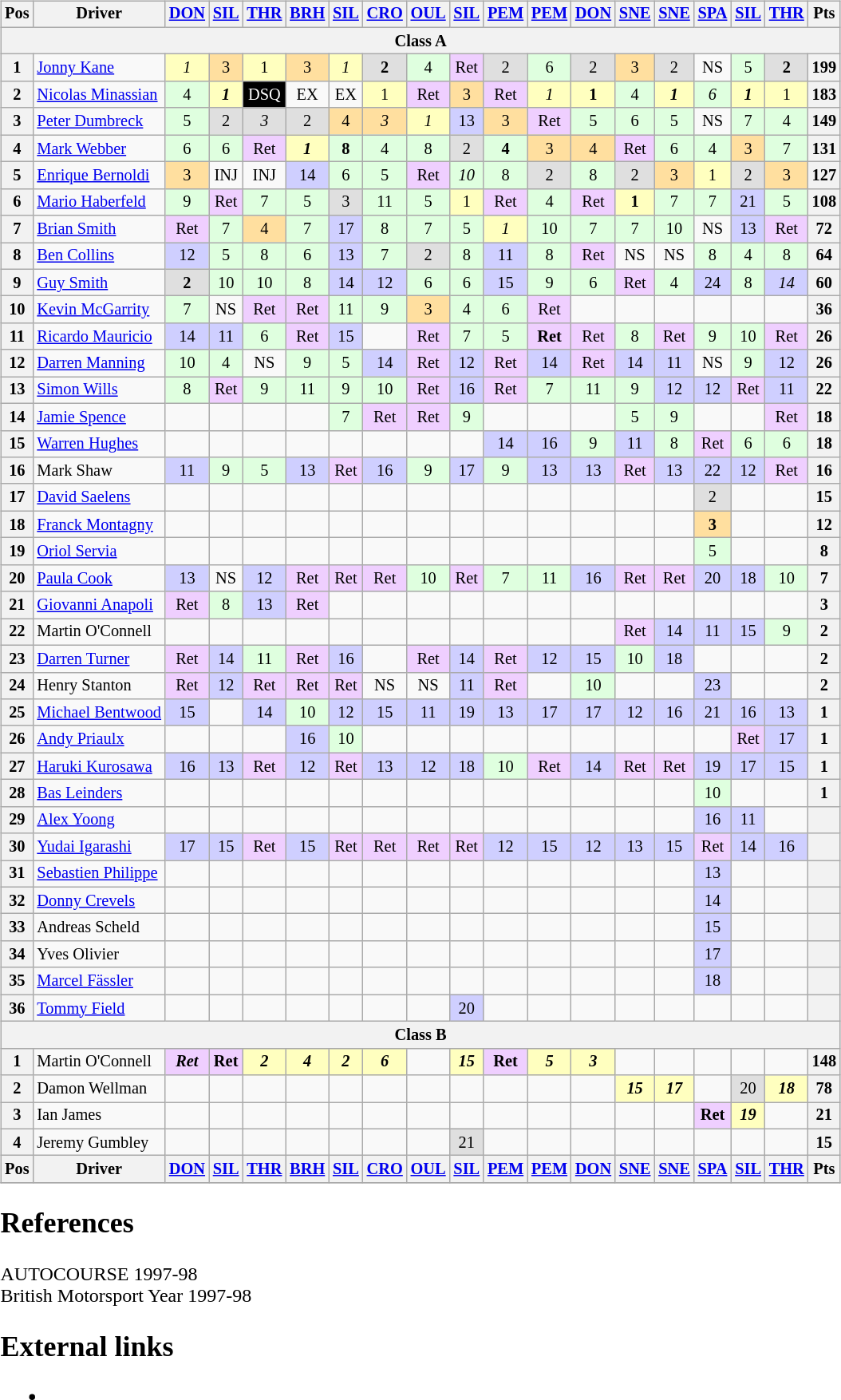<table>
<tr>
<td><br><table class="wikitable" style="font-size: 85%; text-align: center;">
<tr valign="top">
<th valign="middle">Pos</th>
<th valign="middle">Driver</th>
<th><a href='#'>DON</a><br></th>
<th><a href='#'>SIL</a><br></th>
<th><a href='#'>THR</a><br></th>
<th><a href='#'>BRH</a><br></th>
<th><a href='#'>SIL</a><br></th>
<th><a href='#'>CRO</a><br></th>
<th><a href='#'>OUL</a><br></th>
<th><a href='#'>SIL</a><br></th>
<th><a href='#'>PEM</a><br></th>
<th><a href='#'>PEM</a><br></th>
<th><a href='#'>DON</a><br></th>
<th><a href='#'>SNE</a><br></th>
<th><a href='#'>SNE</a><br></th>
<th><a href='#'>SPA</a><br></th>
<th><a href='#'>SIL</a><br></th>
<th><a href='#'>THR</a><br></th>
<th valign="middle">Pts</th>
</tr>
<tr>
<th colspan=20>Class A</th>
</tr>
<tr>
<th>1</th>
<td align=left> <a href='#'>Jonny Kane</a></td>
<td style="background:#FFFFBF;"><em>1</em></td>
<td style="background:#FFDF9F;">3</td>
<td style="background:#FFFFBF;">1</td>
<td style="background:#FFDF9F;">3</td>
<td style="background:#FFFFBF;"><em>1</em></td>
<td style="background:#DFDFDF;"><strong>2</strong></td>
<td style="background:#DFFFDF;">4</td>
<td style="background:#EFCFFF;">Ret</td>
<td style="background:#DFDFDF;">2</td>
<td style="background:#DFFFDF;">6</td>
<td style="background:#DFDFDF;">2</td>
<td style="background:#FFDF9F;">3</td>
<td style="background:#DFDFDF;">2</td>
<td>NS</td>
<td style="background:#DFFFDF;">5</td>
<td style="background:#DFDFDF;"><strong>2</strong></td>
<th>199</th>
</tr>
<tr>
<th>2</th>
<td align=left> <a href='#'>Nicolas Minassian</a></td>
<td style="background:#DFFFDF;">4</td>
<td style="background:#FFFFBF;"><strong><em>1</em></strong></td>
<td style="background:black; color:white;">DSQ</td>
<td>EX</td>
<td>EX</td>
<td style="background:#FFFFBF;">1</td>
<td style="background:#EFCFFF;">Ret</td>
<td style="background:#FFDF9F;">3</td>
<td style="background:#EFCFFF;">Ret</td>
<td style="background:#FFFFBF;"><em>1</em></td>
<td style="background:#FFFFBF;"><strong>1</strong></td>
<td style="background:#DFFFDF;">4</td>
<td style="background:#FFFFBF;"><strong><em>1</em></strong></td>
<td style="background:#DFFFDF;"><em>6</em></td>
<td style="background:#FFFFBF;"><strong><em>1</em></strong></td>
<td style="background:#FFFFBF;">1</td>
<th>183</th>
</tr>
<tr>
<th>3</th>
<td align=left> <a href='#'>Peter Dumbreck</a></td>
<td style="background:#DFFFDF;">5</td>
<td style="background:#DFDFDF;">2</td>
<td style="background:#DFDFDF;"><em>3</em></td>
<td style="background:#DFDFDF;">2</td>
<td style="background:#FFDF9F;">4</td>
<td style="background:#FFDF9F;"><em>3</em></td>
<td style="background:#FFFFBF;"><em>1</em></td>
<td style="background:#CFCFFF;">13</td>
<td style="background:#FFDF9F;">3</td>
<td style="background:#EFCFFF;">Ret</td>
<td style="background:#DFFFDF;">5</td>
<td style="background:#DFFFDF;">6</td>
<td style="background:#DFFFDF;">5</td>
<td>NS</td>
<td style="background:#DFFFDF;">7</td>
<td style="background:#DFFFDF;">4</td>
<th>149</th>
</tr>
<tr>
<th>4</th>
<td align=left> <a href='#'>Mark Webber</a></td>
<td style="background:#DFFFDF;">6</td>
<td style="background:#DFFFDF;">6</td>
<td style="background:#EFCFFF;">Ret</td>
<td style="background:#FFFFBF;"><strong><em>1</em></strong></td>
<td style="background:#DFFFDF;"><strong>8</strong></td>
<td style="background:#DFFFDF;">4</td>
<td style="background:#DFFFDF;">8</td>
<td style="background:#DFDFDF;">2</td>
<td style="background:#DFFFDF;"><strong>4</strong></td>
<td style="background:#FFDF9F;">3</td>
<td style="background:#FFDF9F;">4</td>
<td style="background:#EFCFFF;">Ret</td>
<td style="background:#DFFFDF;">6</td>
<td style="background:#DFFFDF;">4</td>
<td style="background:#FFDF9F;">3</td>
<td style="background:#DFFFDF;">7</td>
<th>131</th>
</tr>
<tr>
<th>5</th>
<td align=left> <a href='#'>Enrique Bernoldi</a></td>
<td style="background:#FFDF9F;">3</td>
<td>INJ</td>
<td>INJ</td>
<td style="background:#CFCFFF;">14</td>
<td style="background:#DFFFDF;">6</td>
<td style="background:#DFFFDF;">5</td>
<td style="background:#EFCFFF;">Ret</td>
<td style="background:#DFFFDF;"><em>10</em></td>
<td style="background:#DFFFDF;">8</td>
<td style="background:#DFDFDF;">2</td>
<td style="background:#DFFFDF;">8</td>
<td style="background:#DFDFDF;">2</td>
<td style="background:#FFDF9F;">3</td>
<td style="background:#FFFFBF;">1</td>
<td style="background:#DFDFDF;">2</td>
<td style="background:#FFDF9F;">3</td>
<th>127</th>
</tr>
<tr>
<th>6</th>
<td align=left> <a href='#'>Mario Haberfeld</a></td>
<td style="background:#DFFFDF;">9</td>
<td style="background:#EFCFFF;">Ret</td>
<td style="background:#DFFFDF;">7</td>
<td style="background:#DFFFDF;">5</td>
<td style="background:#DFDFDF;">3</td>
<td style="background:#DFFFDF;">11</td>
<td style="background:#DFFFDF;">5</td>
<td style="background:#FFFFBF;">1</td>
<td style="background:#EFCFFF;">Ret</td>
<td style="background:#DFFFDF;">4</td>
<td style="background:#EFCFFF;">Ret</td>
<td style="background:#FFFFBF;"><strong>1</strong></td>
<td style="background:#DFFFDF;">7</td>
<td style="background:#DFFFDF;">7</td>
<td style="background:#CFCFFF;">21</td>
<td style="background:#DFFFDF;">5</td>
<th>108</th>
</tr>
<tr>
<th>7</th>
<td align=left> <a href='#'>Brian Smith</a></td>
<td style="background:#EFCFFF;">Ret</td>
<td style="background:#DFFFDF;">7</td>
<td style="background:#FFDF9F;">4</td>
<td style="background:#DFFFDF;">7</td>
<td style="background:#CFCFFF;">17</td>
<td style="background:#DFFFDF;">8</td>
<td style="background:#DFFFDF;">7</td>
<td style="background:#DFFFDF;">5</td>
<td style="background:#FFFFBF;"><em>1</em></td>
<td style="background:#DFFFDF;">10</td>
<td style="background:#DFFFDF;">7</td>
<td style="background:#DFFFDF;">7</td>
<td style="background:#DFFFDF;">10</td>
<td>NS</td>
<td style="background:#CFCFFF;">13</td>
<td style="background:#EFCFFF;">Ret</td>
<th>72</th>
</tr>
<tr>
<th>8</th>
<td align=left> <a href='#'>Ben Collins</a></td>
<td style="background:#CFCFFF;">12</td>
<td style="background:#DFFFDF;">5</td>
<td style="background:#DFFFDF;">8</td>
<td style="background:#DFFFDF;">6</td>
<td style="background:#CFCFFF;">13</td>
<td style="background:#DFFFDF;">7</td>
<td style="background:#DFDFDF;">2</td>
<td style="background:#DFFFDF;">8</td>
<td style="background:#CFCFFF;">11</td>
<td style="background:#DFFFDF;">8</td>
<td style="background:#EFCFFF;">Ret</td>
<td>NS</td>
<td>NS</td>
<td style="background:#DFFFDF;">8</td>
<td style="background:#DFFFDF;">4</td>
<td style="background:#DFFFDF;">8</td>
<th>64</th>
</tr>
<tr>
<th>9</th>
<td align=left> <a href='#'>Guy Smith</a></td>
<td style="background:#DFDFDF;"><strong>2</strong></td>
<td style="background:#DFFFDF;">10</td>
<td style="background:#DFFFDF;">10</td>
<td style="background:#DFFFDF;">8</td>
<td style="background:#CFCFFF;">14</td>
<td style="background:#CFCFFF;">12</td>
<td style="background:#DFFFDF;">6</td>
<td style="background:#DFFFDF;">6</td>
<td style="background:#CFCFFF;">15</td>
<td style="background:#DFFFDF;">9</td>
<td style="background:#DFFFDF;">6</td>
<td style="background:#EFCFFF;">Ret</td>
<td style="background:#DFFFDF;">4</td>
<td style="background:#CFCFFF;">24</td>
<td style="background:#DFFFDF;">8</td>
<td style="background:#CFCFFF;"><em>14</em></td>
<th>60</th>
</tr>
<tr>
<th>10</th>
<td align=left> <a href='#'>Kevin McGarrity</a></td>
<td style="background:#DFFFDF;">7</td>
<td>NS</td>
<td style="background:#EFCFFF;">Ret</td>
<td style="background:#EFCFFF;">Ret</td>
<td style="background:#DFFFDF;">11</td>
<td style="background:#DFFFDF;">9</td>
<td style="background:#FFDF9F;">3</td>
<td style="background:#DFFFDF;">4</td>
<td style="background:#DFFFDF;">6</td>
<td style="background:#EFCFFF;">Ret</td>
<td></td>
<td></td>
<td></td>
<td></td>
<td></td>
<td></td>
<th>36</th>
</tr>
<tr>
<th>11</th>
<td align=left> <a href='#'>Ricardo Mauricio</a></td>
<td style="background:#CFCFFF;">14</td>
<td style="background:#CFCFFF;">11</td>
<td style="background:#DFFFDF;">6</td>
<td style="background:#EFCFFF;">Ret</td>
<td style="background:#CFCFFF;">15</td>
<td></td>
<td style="background:#EFCFFF;">Ret</td>
<td style="background:#DFFFDF;">7</td>
<td style="background:#DFFFDF;">5</td>
<td style="background:#EFCFFF;"><strong>Ret</strong></td>
<td style="background:#EFCFFF;">Ret</td>
<td style="background:#DFFFDF;">8</td>
<td style="background:#EFCFFF;">Ret</td>
<td style="background:#DFFFDF;">9</td>
<td style="background:#DFFFDF;">10</td>
<td style="background:#EFCFFF;">Ret</td>
<th>26</th>
</tr>
<tr>
<th>12</th>
<td align=left> <a href='#'>Darren Manning</a></td>
<td style="background:#DFFFDF;">10</td>
<td style="background:#DFFFDF;">4</td>
<td>NS</td>
<td style="background:#DFFFDF;">9</td>
<td style="background:#DFFFDF;">5</td>
<td style="background:#CFCFFF;">14</td>
<td style="background:#EFCFFF;">Ret</td>
<td style="background:#CFCFFF;">12</td>
<td style="background:#EFCFFF;">Ret</td>
<td style="background:#CFCFFF;">14</td>
<td style="background:#EFCFFF;">Ret</td>
<td style="background:#CFCFFF;">14</td>
<td style="background:#CFCFFF;">11</td>
<td>NS</td>
<td style="background:#DFFFDF;">9</td>
<td style="background:#CFCFFF;">12</td>
<th>26</th>
</tr>
<tr>
<th>13</th>
<td align=left> <a href='#'>Simon Wills</a></td>
<td style="background:#DFFFDF;">8</td>
<td style="background:#EFCFFF;">Ret</td>
<td style="background:#DFFFDF;">9</td>
<td style="background:#DFFFDF;">11</td>
<td style="background:#DFFFDF;">9</td>
<td style="background:#DFFFDF;">10</td>
<td style="background:#EFCFFF;">Ret</td>
<td style="background:#CFCFFF;">16</td>
<td style="background:#EFCFFF;">Ret</td>
<td style="background:#DFFFDF;">7</td>
<td style="background:#DFFFDF;">11</td>
<td style="background:#DFFFDF;">9</td>
<td style="background:#CFCFFF;">12</td>
<td style="background:#CFCFFF;">12</td>
<td style="background:#EFCFFF;">Ret</td>
<td style="background:#CFCFFF;">11</td>
<th>22</th>
</tr>
<tr>
<th>14</th>
<td align=left> <a href='#'>Jamie Spence</a></td>
<td></td>
<td></td>
<td></td>
<td></td>
<td style="background:#DFFFDF;">7</td>
<td style="background:#EFCFFF;">Ret</td>
<td style="background:#EFCFFF;">Ret</td>
<td style="background:#DFFFDF;">9</td>
<td></td>
<td></td>
<td></td>
<td style="background:#DFFFDF;">5</td>
<td style="background:#DFFFDF;">9</td>
<td></td>
<td></td>
<td style="background:#EFCFFF;">Ret</td>
<th>18</th>
</tr>
<tr>
<th>15</th>
<td align=left> <a href='#'>Warren Hughes</a></td>
<td></td>
<td></td>
<td></td>
<td></td>
<td></td>
<td></td>
<td></td>
<td></td>
<td style="background:#CFCFFF;">14</td>
<td style="background:#CFCFFF;">16</td>
<td style="background:#DFFFDF;">9</td>
<td style="background:#CFCFFF;">11</td>
<td style="background:#DFFFDF;">8</td>
<td style="background:#EFCFFF;">Ret</td>
<td style="background:#DFFFDF;">6</td>
<td style="background:#DFFFDF;">6</td>
<th>18</th>
</tr>
<tr>
<th>16</th>
<td align=left> Mark Shaw</td>
<td style="background:#CFCFFF;">11</td>
<td style="background:#DFFFDF;">9</td>
<td style="background:#DFFFDF;">5</td>
<td style="background:#CFCFFF;">13</td>
<td style="background:#EFCFFF;">Ret</td>
<td style="background:#CFCFFF;">16</td>
<td style="background:#DFFFDF;">9</td>
<td style="background:#CFCFFF;">17</td>
<td style="background:#DFFFDF;">9</td>
<td style="background:#CFCFFF;">13</td>
<td style="background:#CFCFFF;">13</td>
<td style="background:#EFCFFF;">Ret</td>
<td style="background:#CFCFFF;">13</td>
<td style="background:#CFCFFF;">22</td>
<td style="background:#CFCFFF;">12</td>
<td style="background:#EFCFFF;">Ret</td>
<th>16</th>
</tr>
<tr>
<th>17</th>
<td align=left> <a href='#'>David Saelens</a></td>
<td></td>
<td></td>
<td></td>
<td></td>
<td></td>
<td></td>
<td></td>
<td></td>
<td></td>
<td></td>
<td></td>
<td></td>
<td></td>
<td style="background:#DFDFDF;">2</td>
<td></td>
<td></td>
<th>15</th>
</tr>
<tr>
<th>18</th>
<td align=left> <a href='#'>Franck Montagny</a></td>
<td></td>
<td></td>
<td></td>
<td></td>
<td></td>
<td></td>
<td></td>
<td></td>
<td></td>
<td></td>
<td></td>
<td></td>
<td></td>
<td style="background:#FFDF9F;"><strong>3</strong></td>
<td></td>
<td></td>
<th>12</th>
</tr>
<tr>
<th>19</th>
<td align=left> <a href='#'>Oriol Servia</a></td>
<td></td>
<td></td>
<td></td>
<td></td>
<td></td>
<td></td>
<td></td>
<td></td>
<td></td>
<td></td>
<td></td>
<td></td>
<td></td>
<td style="background:#DFFFDF;">5</td>
<td></td>
<td></td>
<th>8</th>
</tr>
<tr>
<th>20</th>
<td align=left> <a href='#'>Paula Cook</a></td>
<td style="background:#CFCFFF;">13</td>
<td>NS</td>
<td style="background:#CFCFFF;">12</td>
<td style="background:#EFCFFF;">Ret</td>
<td style="background:#EFCFFF;">Ret</td>
<td style="background:#EFCFFF;">Ret</td>
<td style="background:#DFFFDF;">10</td>
<td style="background:#EFCFFF;">Ret</td>
<td style="background:#DFFFDF;">7</td>
<td style="background:#DFFFDF;">11</td>
<td style="background:#CFCFFF;">16</td>
<td style="background:#EFCFFF;">Ret</td>
<td style="background:#EFCFFF;">Ret</td>
<td style="background:#CFCFFF;">20</td>
<td style="background:#CFCFFF;">18</td>
<td style="background:#DFFFDF;">10</td>
<th>7</th>
</tr>
<tr>
<th>21</th>
<td align=left> <a href='#'>Giovanni Anapoli</a></td>
<td style="background:#EFCFFF;">Ret</td>
<td style="background:#DFFFDF;">8</td>
<td style="background:#CFCFFF;">13</td>
<td style="background:#EFCFFF;">Ret</td>
<td></td>
<td></td>
<td></td>
<td></td>
<td></td>
<td></td>
<td></td>
<td></td>
<td></td>
<td></td>
<td></td>
<td></td>
<th>3</th>
</tr>
<tr>
<th>22</th>
<td align=left> Martin O'Connell</td>
<td></td>
<td></td>
<td></td>
<td></td>
<td></td>
<td></td>
<td></td>
<td></td>
<td></td>
<td></td>
<td></td>
<td style="background:#EFCFFF;">Ret</td>
<td style="background:#CFCFFF;">14</td>
<td style="background:#CFCFFF;">11</td>
<td style="background:#CFCFFF;">15</td>
<td style="background:#DFFFDF;">9</td>
<th>2</th>
</tr>
<tr>
<th>23</th>
<td align=left> <a href='#'>Darren Turner</a></td>
<td style="background:#EFCFFF;">Ret</td>
<td style="background:#CFCFFF;">14</td>
<td style="background:#DFFFDF;">11</td>
<td style="background:#EFCFFF;">Ret</td>
<td style="background:#CFCFFF;">16</td>
<td></td>
<td style="background:#EFCFFF;">Ret</td>
<td style="background:#CFCFFF;">14</td>
<td style="background:#EFCFFF;">Ret</td>
<td style="background:#CFCFFF;">12</td>
<td style="background:#CFCFFF;">15</td>
<td style="background:#DFFFDF;">10</td>
<td style="background:#CFCFFF;">18</td>
<td></td>
<td></td>
<td></td>
<th>2</th>
</tr>
<tr>
<th>24</th>
<td align=left> Henry Stanton</td>
<td style="background:#EFCFFF;">Ret</td>
<td style="background:#CFCFFF;">12</td>
<td style="background:#EFCFFF;">Ret</td>
<td style="background:#EFCFFF;">Ret</td>
<td style="background:#EFCFFF;">Ret</td>
<td>NS</td>
<td>NS</td>
<td style="background:#CFCFFF;">11</td>
<td style="background:#EFCFFF;">Ret</td>
<td></td>
<td style="background:#DFFFDF;">10</td>
<td></td>
<td></td>
<td style="background:#CFCFFF;">23</td>
<td></td>
<td></td>
<th>2</th>
</tr>
<tr>
<th>25</th>
<td align=left> <a href='#'>Michael Bentwood</a></td>
<td style="background:#CFCFFF;">15</td>
<td></td>
<td style="background:#CFCFFF;">14</td>
<td style="background:#DFFFDF;">10</td>
<td style="background:#CFCFFF;">12</td>
<td style="background:#CFCFFF;">15</td>
<td style="background:#CFCFFF;">11</td>
<td style="background:#CFCFFF;">19</td>
<td style="background:#CFCFFF;">13</td>
<td style="background:#CFCFFF;">17</td>
<td style="background:#CFCFFF;">17</td>
<td style="background:#CFCFFF;">12</td>
<td style="background:#CFCFFF;">16</td>
<td style="background:#CFCFFF;">21</td>
<td style="background:#CFCFFF;">16</td>
<td style="background:#CFCFFF;">13</td>
<th>1</th>
</tr>
<tr>
<th>26</th>
<td align=left> <a href='#'>Andy Priaulx</a></td>
<td></td>
<td></td>
<td></td>
<td style="background:#CFCFFF;">16</td>
<td style="background:#DFFFDF;">10</td>
<td></td>
<td></td>
<td></td>
<td></td>
<td></td>
<td></td>
<td></td>
<td></td>
<td></td>
<td style="background:#EFCFFF;">Ret</td>
<td style="background:#CFCFFF;">17</td>
<th>1</th>
</tr>
<tr>
<th>27</th>
<td align=left> <a href='#'>Haruki Kurosawa</a></td>
<td style="background:#CFCFFF;">16</td>
<td style="background:#CFCFFF;">13</td>
<td style="background:#EFCFFF;">Ret</td>
<td style="background:#CFCFFF;">12</td>
<td style="background:#EFCFFF;">Ret</td>
<td style="background:#CFCFFF;">13</td>
<td style="background:#CFCFFF;">12</td>
<td style="background:#CFCFFF;">18</td>
<td style="background:#DFFFDF;">10</td>
<td style="background:#EFCFFF;">Ret</td>
<td style="background:#CFCFFF;">14</td>
<td style="background:#EFCFFF;">Ret</td>
<td style="background:#EFCFFF;">Ret</td>
<td style="background:#CFCFFF;">19</td>
<td style="background:#CFCFFF;">17</td>
<td style="background:#CFCFFF;">15</td>
<th>1</th>
</tr>
<tr>
<th>28</th>
<td align=left> <a href='#'>Bas Leinders</a></td>
<td></td>
<td></td>
<td></td>
<td></td>
<td></td>
<td></td>
<td></td>
<td></td>
<td></td>
<td></td>
<td></td>
<td></td>
<td></td>
<td style="background:#DFFFDF;">10</td>
<td></td>
<td></td>
<th>1</th>
</tr>
<tr>
<th>29</th>
<td align=left> <a href='#'>Alex Yoong</a></td>
<td></td>
<td></td>
<td></td>
<td></td>
<td></td>
<td></td>
<td></td>
<td></td>
<td></td>
<td></td>
<td></td>
<td></td>
<td></td>
<td style="background:#CFCFFF;">16</td>
<td style="background:#CFCFFF;">11</td>
<td></td>
<th></th>
</tr>
<tr>
<th>30</th>
<td align=left> <a href='#'>Yudai Igarashi</a></td>
<td style="background:#CFCFFF;">17</td>
<td style="background:#CFCFFF;">15</td>
<td style="background:#EFCFFF;">Ret</td>
<td style="background:#CFCFFF;">15</td>
<td style="background:#EFCFFF;">Ret</td>
<td style="background:#EFCFFF;">Ret</td>
<td style="background:#EFCFFF;">Ret</td>
<td style="background:#EFCFFF;">Ret</td>
<td style="background:#CFCFFF;">12</td>
<td style="background:#CFCFFF;">15</td>
<td style="background:#CFCFFF;">12</td>
<td style="background:#CFCFFF;">13</td>
<td style="background:#CFCFFF;">15</td>
<td style="background:#EFCFFF;">Ret</td>
<td style="background:#CFCFFF;">14</td>
<td style="background:#CFCFFF;">16</td>
<th></th>
</tr>
<tr>
<th>31</th>
<td align=left nowrap> <a href='#'>Sebastien Philippe</a></td>
<td></td>
<td></td>
<td></td>
<td></td>
<td></td>
<td></td>
<td></td>
<td></td>
<td></td>
<td></td>
<td></td>
<td></td>
<td></td>
<td style="background:#CFCFFF;">13</td>
<td></td>
<td></td>
<th></th>
</tr>
<tr>
<th>32</th>
<td align=left> <a href='#'>Donny Crevels</a></td>
<td></td>
<td></td>
<td></td>
<td></td>
<td></td>
<td></td>
<td></td>
<td></td>
<td></td>
<td></td>
<td></td>
<td></td>
<td></td>
<td style="background:#CFCFFF;">14</td>
<td></td>
<td></td>
<th></th>
</tr>
<tr>
<th>33</th>
<td align=left> Andreas Scheld</td>
<td></td>
<td></td>
<td></td>
<td></td>
<td></td>
<td></td>
<td></td>
<td></td>
<td></td>
<td></td>
<td></td>
<td></td>
<td></td>
<td style="background:#CFCFFF;">15</td>
<td></td>
<td></td>
<th></th>
</tr>
<tr>
<th>34</th>
<td align=left> Yves Olivier</td>
<td></td>
<td></td>
<td></td>
<td></td>
<td></td>
<td></td>
<td></td>
<td></td>
<td></td>
<td></td>
<td></td>
<td></td>
<td></td>
<td style="background:#CFCFFF;">17</td>
<td></td>
<td></td>
<th></th>
</tr>
<tr>
<th>35</th>
<td align=left> <a href='#'>Marcel Fässler</a></td>
<td></td>
<td></td>
<td></td>
<td></td>
<td></td>
<td></td>
<td></td>
<td></td>
<td></td>
<td></td>
<td></td>
<td></td>
<td></td>
<td style="background:#CFCFFF;">18</td>
<td></td>
<td></td>
<th></th>
</tr>
<tr>
<th>36</th>
<td align=left> <a href='#'>Tommy Field</a></td>
<td></td>
<td></td>
<td></td>
<td></td>
<td></td>
<td></td>
<td></td>
<td style="background:#CFCFFF;">20</td>
<td></td>
<td></td>
<td></td>
<td></td>
<td></td>
<td></td>
<td></td>
<td></td>
<th></th>
</tr>
<tr>
<th colspan=20>Class B</th>
</tr>
<tr>
<th>1</th>
<td align=left> Martin O'Connell</td>
<td style="background:#EFCFFF;"><strong><em>Ret</em></strong></td>
<td style="background:#EFCFFF;"><strong>Ret</strong></td>
<td style="background:#FFFFBF;"><strong><em>2</em></strong></td>
<td style="background:#FFFFBF;"><strong><em>4</em></strong></td>
<td style="background:#FFFFBF;"><strong><em>2</em></strong></td>
<td style="background:#FFFFBF;"><strong><em>6</em></strong></td>
<td></td>
<td style="background:#FFFFBF;"><strong><em>15</em></strong></td>
<td style="background:#EFCFFF;"><strong>Ret</strong></td>
<td style="background:#FFFFBF;"><strong><em>5</em></strong></td>
<td style="background:#FFFFBF;"><strong><em>3</em></strong></td>
<td></td>
<td></td>
<td></td>
<td></td>
<td></td>
<th>148</th>
</tr>
<tr>
<th>2</th>
<td align=left> Damon Wellman</td>
<td></td>
<td></td>
<td></td>
<td></td>
<td></td>
<td></td>
<td></td>
<td></td>
<td></td>
<td></td>
<td></td>
<td style="background:#FFFFBF;"><strong><em>15</em></strong></td>
<td style="background:#FFFFBF;"><strong><em>17</em></strong></td>
<td></td>
<td style="background:#DFDFDF;">20</td>
<td style="background:#FFFFBF;"><strong><em>18</em></strong></td>
<th>78</th>
</tr>
<tr>
<th>3</th>
<td align=left> Ian James</td>
<td></td>
<td></td>
<td></td>
<td></td>
<td></td>
<td></td>
<td></td>
<td></td>
<td></td>
<td></td>
<td></td>
<td></td>
<td></td>
<td style="background:#EFCFFF;"><strong>Ret</strong></td>
<td style="background:#FFFFBF;"><strong><em>19</em></strong></td>
<td></td>
<th>21</th>
</tr>
<tr>
<th>4</th>
<td align=left> Jeremy Gumbley</td>
<td></td>
<td></td>
<td></td>
<td></td>
<td></td>
<td></td>
<td></td>
<td style="background:#DFDFDF;">21</td>
<td></td>
<td></td>
<td></td>
<td></td>
<td></td>
<td></td>
<td></td>
<td></td>
<th>15</th>
</tr>
<tr>
<th valign="middle">Pos</th>
<th valign="middle">Driver</th>
<th><a href='#'>DON</a><br></th>
<th><a href='#'>SIL</a><br></th>
<th><a href='#'>THR</a><br></th>
<th><a href='#'>BRH</a><br></th>
<th><a href='#'>SIL</a><br></th>
<th><a href='#'>CRO</a><br></th>
<th><a href='#'>OUL</a><br></th>
<th><a href='#'>SIL</a><br></th>
<th><a href='#'>PEM</a><br></th>
<th><a href='#'>PEM</a><br></th>
<th><a href='#'>DON</a><br></th>
<th><a href='#'>SNE</a><br></th>
<th><a href='#'>SNE</a><br></th>
<th><a href='#'>SPA</a><br></th>
<th><a href='#'>SIL</a><br></th>
<th><a href='#'>THR</a><br></th>
<th valign="middle">Pts</th>
</tr>
<tr>
</tr>
</table>
<h2>References</h2>AUTOCOURSE 1997-98<br>British Motorsport Year 1997-98<h2>External links</h2><ul><li></li></ul><br>

</td>
</tr>
</table>
